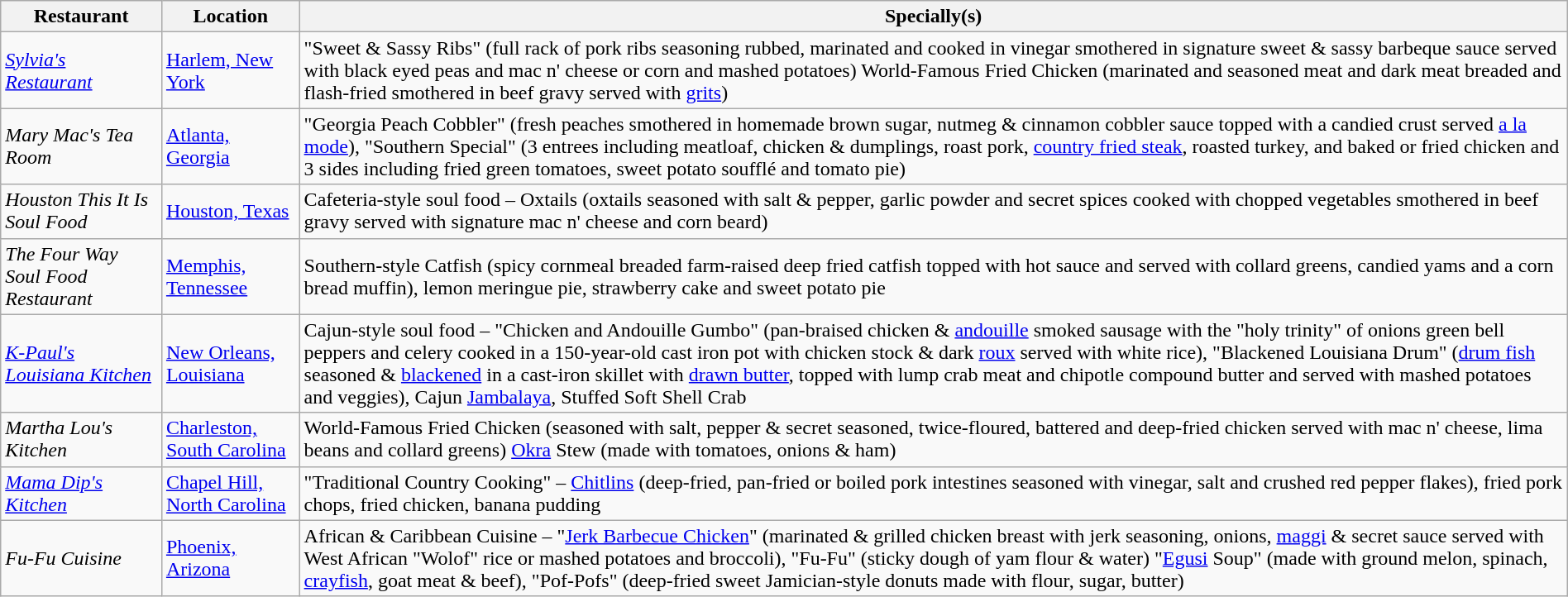<table class="wikitable" style="width:100%;">
<tr>
<th>Restaurant</th>
<th>Location</th>
<th>Specially(s)</th>
</tr>
<tr>
<td><em><a href='#'>Sylvia's Restaurant</a></em></td>
<td><a href='#'>Harlem, New York</a></td>
<td>"Sweet & Sassy Ribs" (full rack of pork ribs seasoning rubbed, marinated and cooked in vinegar smothered in signature sweet & sassy barbeque sauce served with black eyed peas and mac n' cheese or corn and mashed potatoes) World-Famous Fried Chicken (marinated and seasoned meat and dark meat breaded and flash-fried smothered in beef gravy served with <a href='#'>grits</a>)</td>
</tr>
<tr>
<td><em>Mary Mac's Tea Room</em></td>
<td><a href='#'>Atlanta, Georgia</a></td>
<td>"Georgia Peach Cobbler" (fresh peaches smothered in homemade brown sugar, nutmeg & cinnamon cobbler sauce topped with a candied crust served <a href='#'>a la mode</a>), "Southern Special" (3 entrees including meatloaf, chicken & dumplings, roast pork, <a href='#'>country fried steak</a>, roasted turkey, and baked or fried chicken and 3 sides including fried green tomatoes, sweet potato soufflé and tomato pie)</td>
</tr>
<tr>
<td><em>Houston This It Is Soul Food</em></td>
<td><a href='#'>Houston, Texas</a></td>
<td>Cafeteria-style soul food – Oxtails (oxtails seasoned with salt & pepper, garlic powder and secret spices cooked with chopped vegetables smothered in beef gravy served with signature mac n' cheese and corn beard)</td>
</tr>
<tr>
<td><em>The Four Way Soul Food Restaurant</em></td>
<td><a href='#'>Memphis, Tennessee</a></td>
<td>Southern-style Catfish (spicy cornmeal breaded farm-raised deep fried catfish topped with hot sauce and served with collard greens, candied yams and a corn bread muffin), lemon meringue pie, strawberry cake and sweet potato pie</td>
</tr>
<tr>
<td><em><a href='#'>K-Paul's Louisiana Kitchen</a></em></td>
<td><a href='#'>New Orleans, Louisiana</a></td>
<td>Cajun-style soul food – "Chicken and Andouille Gumbo" (pan-braised chicken & <a href='#'>andouille</a> smoked sausage with the "holy trinity" of onions green bell peppers and celery cooked in a 150-year-old cast iron pot with chicken stock & dark <a href='#'>roux</a> served with white rice), "Blackened Louisiana Drum" (<a href='#'>drum fish</a> seasoned & <a href='#'>blackened</a> in a cast-iron skillet with <a href='#'>drawn butter</a>, topped with lump crab meat and chipotle compound butter and served with mashed potatoes and veggies), Cajun <a href='#'>Jambalaya</a>, Stuffed Soft Shell Crab</td>
</tr>
<tr>
<td><em>Martha Lou's Kitchen</em></td>
<td><a href='#'>Charleston, South Carolina</a></td>
<td>World-Famous Fried Chicken (seasoned with salt, pepper & secret seasoned, twice-floured, battered and deep-fried chicken served with mac n' cheese, lima beans and collard greens) <a href='#'>Okra</a> Stew (made with tomatoes, onions & ham)</td>
</tr>
<tr>
<td><em><a href='#'>Mama Dip's Kitchen</a></em></td>
<td><a href='#'>Chapel Hill, North Carolina</a></td>
<td>"Traditional Country Cooking" – <a href='#'>Chitlins</a> (deep-fried, pan-fried or boiled pork intestines seasoned with vinegar, salt and crushed red pepper flakes), fried pork chops, fried chicken, banana pudding</td>
</tr>
<tr>
<td><em>Fu-Fu Cuisine</em></td>
<td><a href='#'>Phoenix, Arizona</a></td>
<td>African & Caribbean Cuisine – "<a href='#'>Jerk Barbecue Chicken</a>" (marinated & grilled chicken breast with jerk seasoning, onions, <a href='#'>maggi</a> & secret sauce served with West African "Wolof" rice or mashed potatoes and broccoli), "Fu-Fu" (sticky dough of yam flour & water) "<a href='#'>Egusi</a> Soup" (made with ground melon, spinach, <a href='#'>crayfish</a>, goat meat & beef), "Pof-Pofs" (deep-fried sweet Jamician-style donuts made with flour, sugar, butter)</td>
</tr>
</table>
